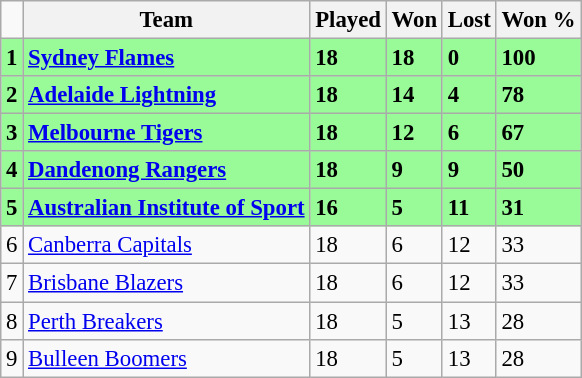<table class="wikitable" style="font-size:95%;">
<tr>
<td></td>
<th align=center><strong>Team</strong></th>
<th align=center><strong>Played</strong></th>
<th align=center><strong>Won</strong></th>
<th align=center><strong>Lost</strong></th>
<th align=center><strong>Won %</strong></th>
</tr>
<tr>
<td bgcolor="#98FB98"><strong>1</strong></td>
<td bgcolor="#98FB98"><strong><a href='#'>Sydney Flames</a></strong></td>
<td bgcolor="#98FB98"><strong>18</strong></td>
<td bgcolor="#98FB98"><strong>18</strong></td>
<td bgcolor="#98FB98"><strong>0</strong></td>
<td bgcolor="#98FB98"><strong>100</strong></td>
</tr>
<tr>
<td bgcolor="#98FB98"><strong>2</strong></td>
<td bgcolor="#98FB98"><strong><a href='#'>Adelaide Lightning</a></strong></td>
<td bgcolor="#98FB98"><strong>18</strong></td>
<td bgcolor="#98FB98"><strong>14</strong></td>
<td bgcolor="#98FB98"><strong>4</strong></td>
<td bgcolor="#98FB98"><strong>78</strong></td>
</tr>
<tr>
<td bgcolor="#98FB98"><strong>3</strong></td>
<td bgcolor="#98FB98"><strong><a href='#'>Melbourne Tigers</a></strong></td>
<td bgcolor="#98FB98"><strong>18</strong></td>
<td bgcolor="#98FB98"><strong>12</strong></td>
<td bgcolor="#98FB98"><strong>6</strong></td>
<td bgcolor="#98FB98"><strong>67</strong></td>
</tr>
<tr>
<td bgcolor="#98FB98"><strong>4</strong></td>
<td bgcolor="#98FB98"><strong><a href='#'>Dandenong Rangers</a></strong></td>
<td bgcolor="#98FB98"><strong>18</strong></td>
<td bgcolor="#98FB98"><strong>9</strong></td>
<td bgcolor="#98FB98"><strong>9</strong></td>
<td bgcolor="#98FB98"><strong>50</strong></td>
</tr>
<tr>
<td bgcolor="#98FB98"><strong>5</strong></td>
<td bgcolor="#98FB98"><strong><a href='#'>Australian Institute of Sport</a></strong></td>
<td bgcolor="#98FB98"><strong>16</strong></td>
<td bgcolor="#98FB98"><strong>5</strong></td>
<td bgcolor="#98FB98"><strong>11</strong></td>
<td bgcolor="#98FB98"><strong>31</strong></td>
</tr>
<tr>
<td>6</td>
<td><a href='#'>Canberra Capitals</a></td>
<td>18</td>
<td>6</td>
<td>12</td>
<td>33</td>
</tr>
<tr>
<td>7</td>
<td><a href='#'>Brisbane Blazers</a></td>
<td>18</td>
<td>6</td>
<td>12</td>
<td>33</td>
</tr>
<tr>
<td>8</td>
<td><a href='#'>Perth Breakers</a></td>
<td>18</td>
<td>5</td>
<td>13</td>
<td>28</td>
</tr>
<tr>
<td>9</td>
<td><a href='#'>Bulleen Boomers</a></td>
<td>18</td>
<td>5</td>
<td>13</td>
<td>28</td>
</tr>
</table>
